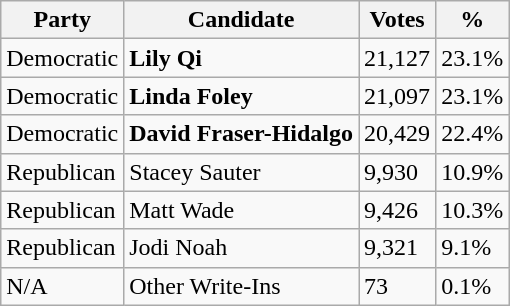<table class="wikitable">
<tr>
<th>Party</th>
<th>Candidate</th>
<th>Votes</th>
<th>%</th>
</tr>
<tr>
<td>Democratic</td>
<td><strong>Lily Qi</strong></td>
<td>21,127</td>
<td>23.1%</td>
</tr>
<tr>
<td>Democratic</td>
<td><strong>Linda Foley</strong></td>
<td>21,097</td>
<td>23.1%</td>
</tr>
<tr>
<td>Democratic</td>
<td><strong>David Fraser-Hidalgo</strong></td>
<td>20,429</td>
<td>22.4%</td>
</tr>
<tr>
<td>Republican</td>
<td>Stacey Sauter</td>
<td>9,930</td>
<td>10.9%</td>
</tr>
<tr>
<td>Republican</td>
<td>Matt Wade</td>
<td>9,426</td>
<td>10.3%</td>
</tr>
<tr>
<td>Republican</td>
<td>Jodi Noah</td>
<td>9,321</td>
<td>9.1%</td>
</tr>
<tr>
<td>N/A</td>
<td>Other Write-Ins</td>
<td>73</td>
<td>0.1%</td>
</tr>
</table>
